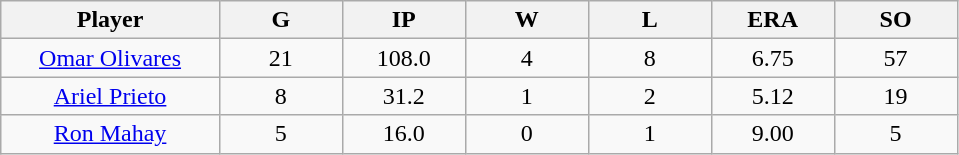<table class="wikitable sortable">
<tr align="center">
<th bgcolor="#DDDDFF" width="16%">Player</th>
<th bgcolor="#DDDDFF" width="9%">G</th>
<th bgcolor="#DDDDFF" width="9%">IP</th>
<th bgcolor="#DDDDFF" width="9%">W</th>
<th bgcolor="#DDDDFF" width="9%">L</th>
<th bgcolor="#DDDDFF" width="9%">ERA</th>
<th bgcolor="#DDDDFF" width="9%">SO</th>
</tr>
<tr align="center">
<td><a href='#'>Omar Olivares</a></td>
<td>21</td>
<td>108.0</td>
<td>4</td>
<td>8</td>
<td>6.75</td>
<td>57</td>
</tr>
<tr align="center">
<td><a href='#'>Ariel Prieto</a></td>
<td>8</td>
<td>31.2</td>
<td>1</td>
<td>2</td>
<td>5.12</td>
<td>19</td>
</tr>
<tr align="center">
<td><a href='#'>Ron Mahay</a></td>
<td>5</td>
<td>16.0</td>
<td>0</td>
<td>1</td>
<td>9.00</td>
<td>5</td>
</tr>
</table>
